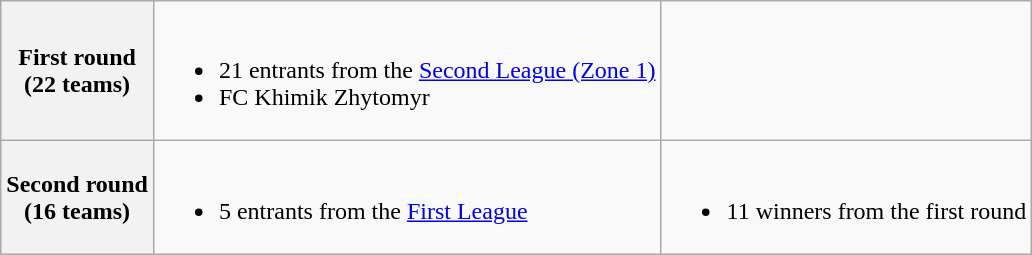<table class="wikitable">
<tr>
<th colspan=2>First round<br> (22  teams)</th>
<td><br><ul><li>21 entrants from the <a href='#'>Second League (Zone 1)</a></li><li>FC Khimik Zhytomyr</li></ul></td>
<td></td>
</tr>
<tr>
<th colspan=2>Second round<br> (16  teams)</th>
<td><br><ul><li>5 entrants from the <a href='#'>First League</a></li></ul></td>
<td><br><ul><li>11 winners from the first round</li></ul></td>
</tr>
</table>
